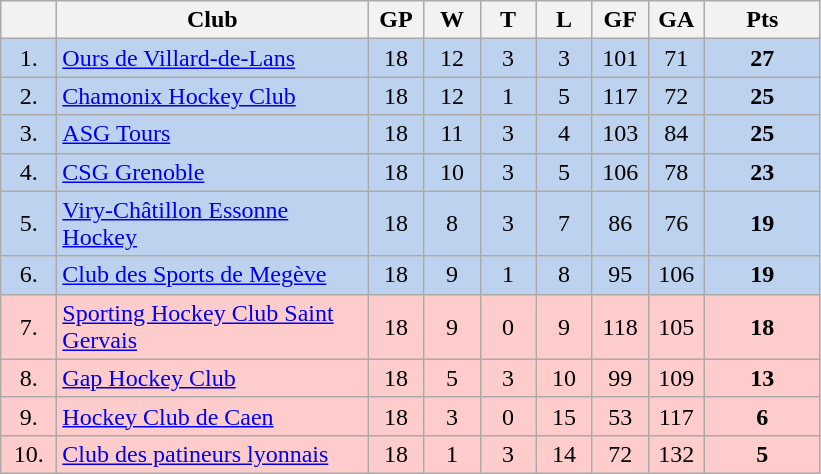<table class="wikitable">
<tr>
<th width="30"></th>
<th width="200">Club</th>
<th width="30">GP</th>
<th width="30">W</th>
<th width="30">T</th>
<th width="30">L</th>
<th width="30">GF</th>
<th width="30">GA</th>
<th width="70">Pts</th>
</tr>
<tr bgcolor="#BCD2EE" align="center">
<td>1.</td>
<td align="left"><a href='#'>Ours de Villard-de-Lans</a></td>
<td>18</td>
<td>12</td>
<td>3</td>
<td>3</td>
<td>101</td>
<td>71</td>
<td><strong>27</strong></td>
</tr>
<tr bgcolor="#BCD2EE" align="center">
<td>2.</td>
<td align="left"><a href='#'>Chamonix Hockey Club</a></td>
<td>18</td>
<td>12</td>
<td>1</td>
<td>5</td>
<td>117</td>
<td>72</td>
<td><strong>25</strong></td>
</tr>
<tr bgcolor="#BCD2EE" align="center">
<td>3.</td>
<td align="left"><a href='#'>ASG Tours</a></td>
<td>18</td>
<td>11</td>
<td>3</td>
<td>4</td>
<td>103</td>
<td>84</td>
<td><strong>25</strong></td>
</tr>
<tr bgcolor="#BCD2EE" align="center">
<td>4.</td>
<td align="left"><a href='#'>CSG Grenoble</a></td>
<td>18</td>
<td>10</td>
<td>3</td>
<td>5</td>
<td>106</td>
<td>78</td>
<td><strong>23</strong></td>
</tr>
<tr bgcolor="#BCD2EE" align="center">
<td>5.</td>
<td align="left"><a href='#'>Viry-Châtillon Essonne Hockey</a></td>
<td>18</td>
<td>8</td>
<td>3</td>
<td>7</td>
<td>86</td>
<td>76</td>
<td><strong>19</strong></td>
</tr>
<tr bgcolor="#BCD2EE" align="center">
<td>6.</td>
<td align="left"><a href='#'>Club des Sports de Megève</a></td>
<td>18</td>
<td>9</td>
<td>1</td>
<td>8</td>
<td>95</td>
<td>106</td>
<td><strong>19</strong></td>
</tr>
<tr bgcolor="#FFCCCC" align="center">
<td>7.</td>
<td align="left"><a href='#'>Sporting Hockey Club Saint Gervais</a></td>
<td>18</td>
<td>9</td>
<td>0</td>
<td>9</td>
<td>118</td>
<td>105</td>
<td><strong>18</strong></td>
</tr>
<tr bgcolor="#FFCCCC" align="center">
<td>8.</td>
<td align="left"><a href='#'>Gap Hockey Club</a></td>
<td>18</td>
<td>5</td>
<td>3</td>
<td>10</td>
<td>99</td>
<td>109</td>
<td><strong>13</strong></td>
</tr>
<tr bgcolor="#FFCCCC" align="center">
<td>9.</td>
<td align="left"><a href='#'>Hockey Club de Caen</a></td>
<td>18</td>
<td>3</td>
<td>0</td>
<td>15</td>
<td>53</td>
<td>117</td>
<td><strong>6</strong></td>
</tr>
<tr bgcolor="#FFCCCC" align="center">
<td>10.</td>
<td align="left"><a href='#'>Club des patineurs lyonnais</a></td>
<td>18</td>
<td>1</td>
<td>3</td>
<td>14</td>
<td>72</td>
<td>132</td>
<td><strong>5</strong></td>
</tr>
</table>
